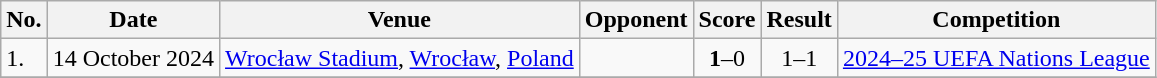<table class="wikitable">
<tr>
<th>No.</th>
<th>Date</th>
<th>Venue</th>
<th>Opponent</th>
<th>Score</th>
<th>Result</th>
<th>Competition</th>
</tr>
<tr>
<td>1.</td>
<td>14 October 2024</td>
<td><a href='#'>Wrocław Stadium</a>, <a href='#'>Wrocław</a>, <a href='#'>Poland</a></td>
<td></td>
<td align=center><strong>1</strong>–0</td>
<td align=center>1–1</td>
<td><a href='#'>2024–25 UEFA Nations League</a></td>
</tr>
<tr>
</tr>
</table>
